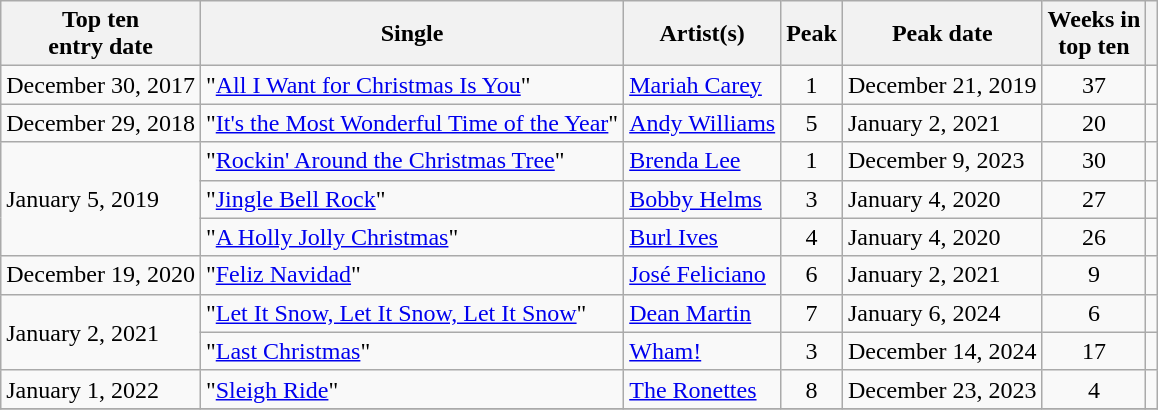<table class="wikitable sortable">
<tr>
<th>Top ten<br>entry date</th>
<th>Single</th>
<th>Artist(s)</th>
<th data-sort-type="number">Peak</th>
<th>Peak date</th>
<th data-sort-type="number">Weeks in<br>top ten</th>
<th></th>
</tr>
<tr>
<td>December 30, 2017</td>
<td>"<a href='#'>All I Want for Christmas Is You</a>"</td>
<td><a href='#'>Mariah Carey</a></td>
<td style="text-align:center;">1</td>
<td>December 21, 2019</td>
<td style="text-align:center;">37</td>
<td style="text-align:center;"></td>
</tr>
<tr>
<td>December 29, 2018</td>
<td>"<a href='#'>It's the Most Wonderful Time of the Year</a>"</td>
<td><a href='#'>Andy Williams</a></td>
<td style="text-align:center;">5</td>
<td>January 2, 2021</td>
<td style="text-align:center;">20</td>
<td style="text-align:center;"></td>
</tr>
<tr>
<td rowspan="3">January 5, 2019</td>
<td>"<a href='#'>Rockin' Around the Christmas Tree</a>"</td>
<td><a href='#'>Brenda Lee</a></td>
<td style="text-align:center;">1</td>
<td>December 9, 2023</td>
<td style="text-align:center;">30</td>
<td style="text-align:center;"></td>
</tr>
<tr>
<td>"<a href='#'>Jingle Bell Rock</a>"</td>
<td><a href='#'>Bobby Helms</a></td>
<td style="text-align:center;">3</td>
<td>January 4, 2020</td>
<td style="text-align:center;">27</td>
<td style="text-align:center;"></td>
</tr>
<tr>
<td>"<a href='#'>A Holly Jolly Christmas</a>"</td>
<td><a href='#'>Burl Ives</a></td>
<td style="text-align:center;">4</td>
<td>January 4, 2020</td>
<td style="text-align:center;">26</td>
<td style="text-align:center;"></td>
</tr>
<tr>
<td>December 19, 2020</td>
<td>"<a href='#'>Feliz Navidad</a>"</td>
<td><a href='#'>José Feliciano</a></td>
<td style="text-align:center;">6</td>
<td>January 2, 2021</td>
<td style="text-align:center;">9</td>
<td style="text-align:center;"></td>
</tr>
<tr>
<td rowspan="2">January 2, 2021</td>
<td>"<a href='#'>Let It Snow, Let It Snow, Let It Snow</a>"</td>
<td><a href='#'>Dean Martin</a></td>
<td style="text-align:center;">7</td>
<td>January 6, 2024</td>
<td style="text-align:center;">6</td>
<td style="text-align:center;"></td>
</tr>
<tr>
<td>"<a href='#'>Last Christmas</a>"</td>
<td><a href='#'>Wham!</a></td>
<td style="text-align:center;">3</td>
<td>December 14, 2024</td>
<td style="text-align:center;">17</td>
<td style="text-align:center;"></td>
</tr>
<tr>
<td>January 1, 2022</td>
<td>"<a href='#'>Sleigh Ride</a>"</td>
<td><a href='#'>The Ronettes</a></td>
<td style="text-align:center;">8</td>
<td>December 23, 2023</td>
<td style="text-align:center;">4</td>
<td style="text-align:center;"></td>
</tr>
<tr>
</tr>
</table>
